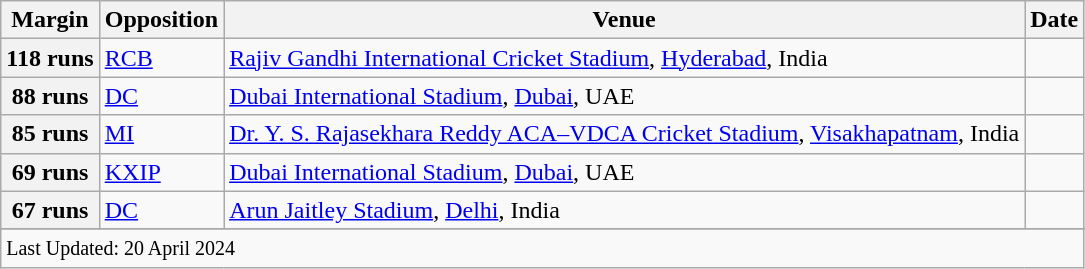<table class="wikitable">
<tr>
<th>Margin</th>
<th>Opposition</th>
<th>Venue</th>
<th>Date</th>
</tr>
<tr>
<th scope=row style=text-align:center;>118 runs</th>
<td><a href='#'>RCB</a></td>
<td><a href='#'>Rajiv Gandhi International Cricket Stadium</a>, <a href='#'>Hyderabad</a>, India</td>
<td></td>
</tr>
<tr>
<th scope=row style=text-align:center;>88 runs</th>
<td><a href='#'>DC</a></td>
<td><a href='#'>Dubai International Stadium</a>, <a href='#'>Dubai</a>, UAE</td>
<td></td>
</tr>
<tr>
<th scope=row style=text-align:center;>85 runs</th>
<td><a href='#'>MI</a></td>
<td><a href='#'>Dr. Y. S. Rajasekhara Reddy ACA–VDCA Cricket Stadium</a>, <a href='#'>Visakhapatnam</a>, India</td>
<td></td>
</tr>
<tr>
<th scope=row style=text-align:center;>69 runs</th>
<td><a href='#'>KXIP</a></td>
<td><a href='#'>Dubai International Stadium</a>, <a href='#'>Dubai</a>, UAE</td>
<td></td>
</tr>
<tr>
<th scope=row style=text-align:center;>67 runs</th>
<td><a href='#'>DC</a></td>
<td><a href='#'>Arun Jaitley Stadium</a>, <a href='#'>Delhi</a>, India</td>
<td></td>
</tr>
<tr>
</tr>
<tr class=sortbottom>
<td colspan=4><small>Last Updated: 20 April 2024</small></td>
</tr>
</table>
